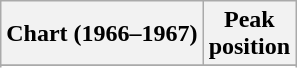<table class="wikitable sortable plainrowheaders" style="text-align:center">
<tr>
<th scope="col">Chart (1966–1967)</th>
<th scope="col">Peak<br> position</th>
</tr>
<tr>
</tr>
<tr>
</tr>
</table>
